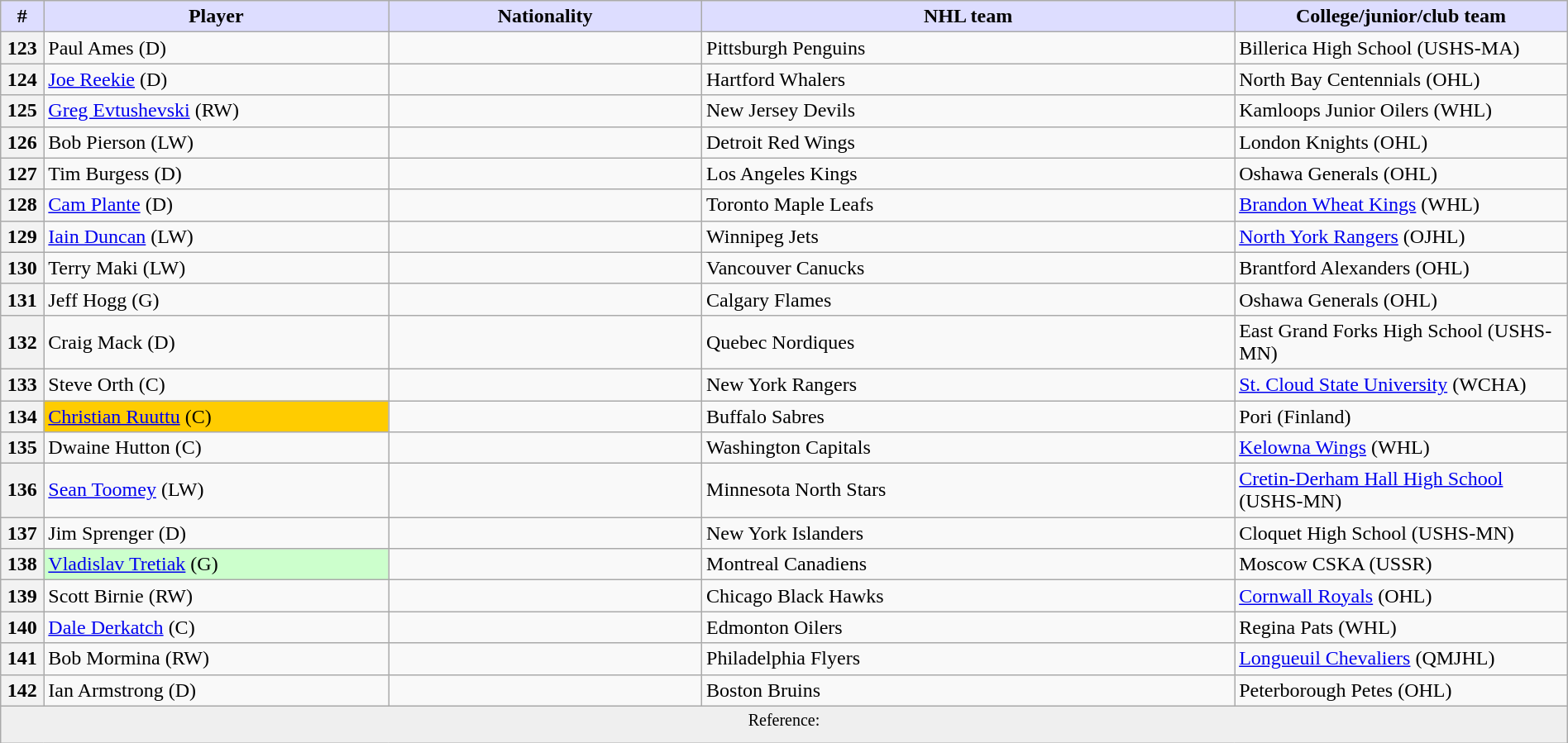<table class="wikitable" style="width: 100%">
<tr>
<th style="background:#ddf; width:2.75%;">#</th>
<th style="background:#ddf; width:22.0%;">Player</th>
<th style="background:#ddf; width:20.0%;">Nationality</th>
<th style="background:#ddf; width:34.0%;">NHL team</th>
<th style="background:#ddf; width:100.0%;">College/junior/club team</th>
</tr>
<tr>
<th>123</th>
<td>Paul Ames (D)</td>
<td></td>
<td>Pittsburgh Penguins</td>
<td>Billerica High School (USHS-MA)</td>
</tr>
<tr>
<th>124</th>
<td><a href='#'>Joe Reekie</a> (D)</td>
<td></td>
<td>Hartford Whalers</td>
<td>North Bay Centennials (OHL)</td>
</tr>
<tr>
<th>125</th>
<td><a href='#'>Greg Evtushevski</a> (RW)</td>
<td></td>
<td>New Jersey Devils</td>
<td>Kamloops Junior Oilers (WHL)</td>
</tr>
<tr>
<th>126</th>
<td>Bob Pierson (LW)</td>
<td></td>
<td>Detroit Red Wings</td>
<td>London Knights (OHL)</td>
</tr>
<tr>
<th>127</th>
<td>Tim Burgess (D)</td>
<td></td>
<td>Los Angeles Kings</td>
<td>Oshawa Generals (OHL)</td>
</tr>
<tr>
<th>128</th>
<td><a href='#'>Cam Plante</a> (D)</td>
<td></td>
<td>Toronto Maple Leafs</td>
<td><a href='#'>Brandon Wheat Kings</a> (WHL)</td>
</tr>
<tr>
<th>129</th>
<td><a href='#'>Iain Duncan</a> (LW)</td>
<td></td>
<td>Winnipeg Jets</td>
<td><a href='#'>North York Rangers</a> (OJHL)</td>
</tr>
<tr>
<th>130</th>
<td>Terry Maki (LW)</td>
<td></td>
<td>Vancouver Canucks</td>
<td>Brantford Alexanders (OHL)</td>
</tr>
<tr>
<th>131</th>
<td>Jeff Hogg (G)</td>
<td></td>
<td>Calgary Flames</td>
<td>Oshawa Generals (OHL)</td>
</tr>
<tr>
<th>132</th>
<td>Craig Mack (D)</td>
<td></td>
<td>Quebec Nordiques</td>
<td>East Grand Forks High School (USHS-MN)</td>
</tr>
<tr>
<th>133</th>
<td>Steve Orth (C)</td>
<td></td>
<td>New York Rangers</td>
<td><a href='#'>St. Cloud State University</a> (WCHA)</td>
</tr>
<tr>
<th>134</th>
<td style="background:#fc0;"><a href='#'>Christian Ruuttu</a> (C)</td>
<td></td>
<td>Buffalo Sabres</td>
<td>Pori (Finland)</td>
</tr>
<tr>
<th>135</th>
<td>Dwaine Hutton (C)</td>
<td></td>
<td>Washington Capitals</td>
<td><a href='#'>Kelowna Wings</a> (WHL)</td>
</tr>
<tr>
<th>136</th>
<td><a href='#'>Sean Toomey</a> (LW)</td>
<td></td>
<td>Minnesota North Stars</td>
<td><a href='#'>Cretin-Derham Hall High School</a> (USHS-MN)</td>
</tr>
<tr>
<th>137</th>
<td>Jim Sprenger (D)</td>
<td></td>
<td>New York Islanders</td>
<td>Cloquet High School (USHS-MN)</td>
</tr>
<tr>
<th>138</th>
<td style="background:#cfc;"><a href='#'>Vladislav Tretiak</a> (G)</td>
<td></td>
<td>Montreal Canadiens</td>
<td>Moscow CSKA (USSR)</td>
</tr>
<tr>
<th>139</th>
<td>Scott Birnie (RW)</td>
<td></td>
<td>Chicago Black Hawks</td>
<td><a href='#'>Cornwall Royals</a> (OHL)</td>
</tr>
<tr>
<th>140</th>
<td><a href='#'>Dale Derkatch</a> (C)</td>
<td></td>
<td>Edmonton Oilers</td>
<td>Regina Pats (WHL)</td>
</tr>
<tr>
<th>141</th>
<td>Bob Mormina (RW)</td>
<td></td>
<td>Philadelphia Flyers</td>
<td><a href='#'>Longueuil Chevaliers</a> (QMJHL)</td>
</tr>
<tr>
<th>142</th>
<td>Ian Armstrong (D)</td>
<td></td>
<td>Boston Bruins</td>
<td>Peterborough Petes (OHL)</td>
</tr>
<tr>
<td colspan="6" style="text-align:center; background:#efefef;"><sup>Reference:  </sup></td>
</tr>
</table>
